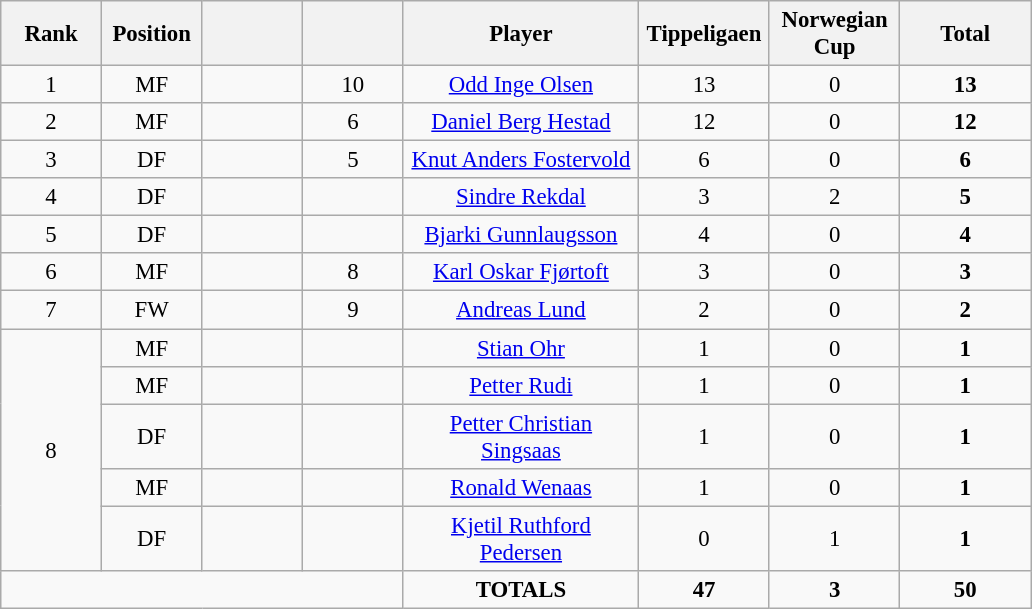<table class="wikitable" style="font-size: 95%; text-align: center;">
<tr>
<th width=60>Rank</th>
<th width=60>Position</th>
<th width=60></th>
<th width=60></th>
<th width=150>Player</th>
<th width=80>Tippeligaen</th>
<th width=80>Norwegian Cup</th>
<th width=80><strong>Total</strong></th>
</tr>
<tr>
<td>1</td>
<td>MF</td>
<td></td>
<td>10</td>
<td><a href='#'>Odd Inge Olsen</a></td>
<td>13</td>
<td>0</td>
<td><strong>13</strong></td>
</tr>
<tr>
<td>2</td>
<td>MF</td>
<td></td>
<td>6</td>
<td><a href='#'>Daniel Berg Hestad</a></td>
<td>12</td>
<td>0</td>
<td><strong>12</strong></td>
</tr>
<tr>
<td>3</td>
<td>DF</td>
<td></td>
<td>5</td>
<td><a href='#'>Knut Anders Fostervold</a></td>
<td>6</td>
<td>0</td>
<td><strong>6</strong></td>
</tr>
<tr>
<td>4</td>
<td>DF</td>
<td></td>
<td></td>
<td><a href='#'>Sindre Rekdal</a></td>
<td>3</td>
<td>2</td>
<td><strong>5</strong></td>
</tr>
<tr>
<td>5</td>
<td>DF</td>
<td></td>
<td></td>
<td><a href='#'>Bjarki Gunnlaugsson</a></td>
<td>4</td>
<td>0</td>
<td><strong>4</strong></td>
</tr>
<tr>
<td>6</td>
<td>MF</td>
<td></td>
<td>8</td>
<td><a href='#'>Karl Oskar Fjørtoft</a></td>
<td>3</td>
<td>0</td>
<td><strong>3</strong></td>
</tr>
<tr>
<td>7</td>
<td>FW</td>
<td></td>
<td>9</td>
<td><a href='#'>Andreas Lund</a></td>
<td>2</td>
<td>0</td>
<td><strong>2</strong></td>
</tr>
<tr>
<td rowspan="5">8</td>
<td>MF</td>
<td></td>
<td></td>
<td><a href='#'>Stian Ohr</a></td>
<td>1</td>
<td>0</td>
<td><strong>1</strong></td>
</tr>
<tr>
<td>MF</td>
<td></td>
<td></td>
<td><a href='#'>Petter Rudi</a></td>
<td>1</td>
<td>0</td>
<td><strong>1</strong></td>
</tr>
<tr>
<td>DF</td>
<td></td>
<td></td>
<td><a href='#'>Petter Christian Singsaas</a></td>
<td>1</td>
<td>0</td>
<td><strong>1</strong></td>
</tr>
<tr>
<td>MF</td>
<td></td>
<td></td>
<td><a href='#'>Ronald Wenaas</a></td>
<td>1</td>
<td>0</td>
<td><strong>1</strong></td>
</tr>
<tr>
<td>DF</td>
<td></td>
<td></td>
<td><a href='#'>Kjetil Ruthford Pedersen</a></td>
<td>0</td>
<td>1</td>
<td><strong>1</strong></td>
</tr>
<tr>
<td colspan="4"></td>
<td><strong>TOTALS</strong></td>
<td><strong>47</strong></td>
<td><strong>3</strong></td>
<td><strong>50</strong></td>
</tr>
</table>
